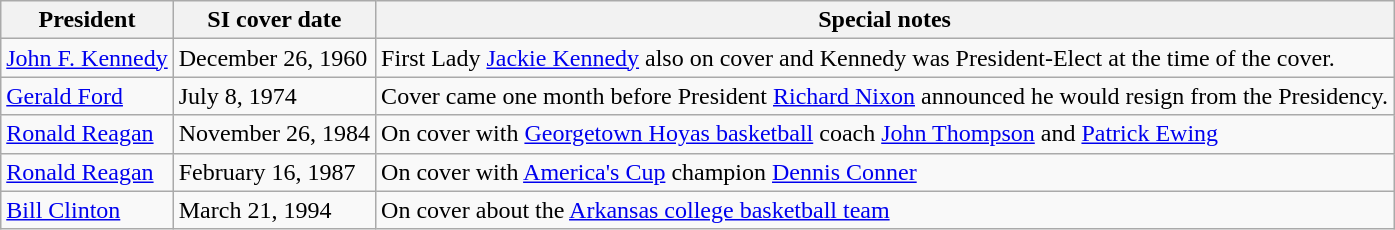<table class="wikitable">
<tr>
<th>President</th>
<th>SI cover date</th>
<th>Special notes</th>
</tr>
<tr>
<td><a href='#'>John F. Kennedy</a></td>
<td>December 26, 1960</td>
<td>First Lady <a href='#'>Jackie Kennedy</a> also on cover and Kennedy was President-Elect at the time of the cover.</td>
</tr>
<tr>
<td><a href='#'>Gerald Ford</a></td>
<td>July 8, 1974</td>
<td>Cover came one month before President <a href='#'>Richard Nixon</a> announced he would resign from the Presidency.</td>
</tr>
<tr>
<td><a href='#'>Ronald Reagan</a></td>
<td>November 26, 1984</td>
<td>On cover with <a href='#'>Georgetown Hoyas basketball</a> coach <a href='#'>John Thompson</a> and <a href='#'>Patrick Ewing</a></td>
</tr>
<tr>
<td><a href='#'>Ronald Reagan</a></td>
<td>February 16, 1987</td>
<td>On cover with <a href='#'>America's Cup</a> champion <a href='#'>Dennis Conner</a></td>
</tr>
<tr>
<td><a href='#'>Bill Clinton</a></td>
<td>March 21, 1994</td>
<td>On cover about the <a href='#'>Arkansas college basketball team</a></td>
</tr>
</table>
